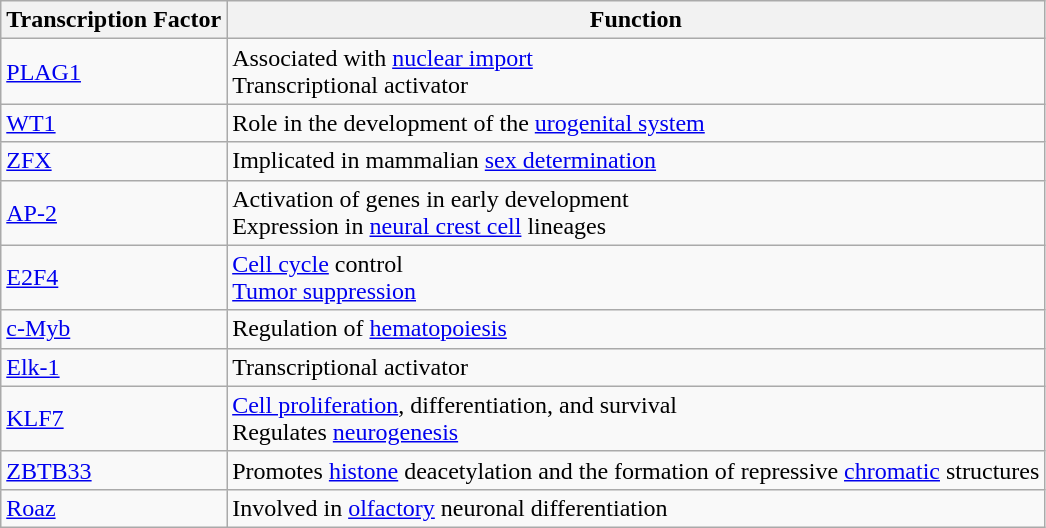<table class="wikitable">
<tr>
<th>Transcription Factor</th>
<th>Function</th>
</tr>
<tr>
<td><a href='#'>PLAG1</a></td>
<td>Associated with <a href='#'>nuclear import</a><br>Transcriptional activator</td>
</tr>
<tr>
<td><a href='#'>WT1</a></td>
<td>Role in the development of the <a href='#'>urogenital system</a></td>
</tr>
<tr>
<td><a href='#'>ZFX</a></td>
<td>Implicated in mammalian <a href='#'>sex determination</a></td>
</tr>
<tr>
<td><a href='#'>AP-2</a></td>
<td>Activation of genes in early development<br>Expression in <a href='#'>neural crest cell</a> lineages</td>
</tr>
<tr>
<td><a href='#'>E2F4</a></td>
<td><a href='#'>Cell cycle</a> control<br><a href='#'>Tumor suppression</a></td>
</tr>
<tr>
<td><a href='#'>c-Myb</a></td>
<td>Regulation of <a href='#'>hematopoiesis</a></td>
</tr>
<tr>
<td><a href='#'>Elk-1</a></td>
<td>Transcriptional activator</td>
</tr>
<tr>
<td><a href='#'>KLF7</a></td>
<td><a href='#'>Cell proliferation</a>, differentiation, and survival<br>Regulates <a href='#'>neurogenesis</a></td>
</tr>
<tr>
<td><a href='#'>ZBTB33</a></td>
<td>Promotes <a href='#'>histone</a> deacetylation and the formation of repressive <a href='#'>chromatic</a> structures</td>
</tr>
<tr>
<td><a href='#'>Roaz</a></td>
<td>Involved in <a href='#'>olfactory</a> neuronal differentiation</td>
</tr>
</table>
